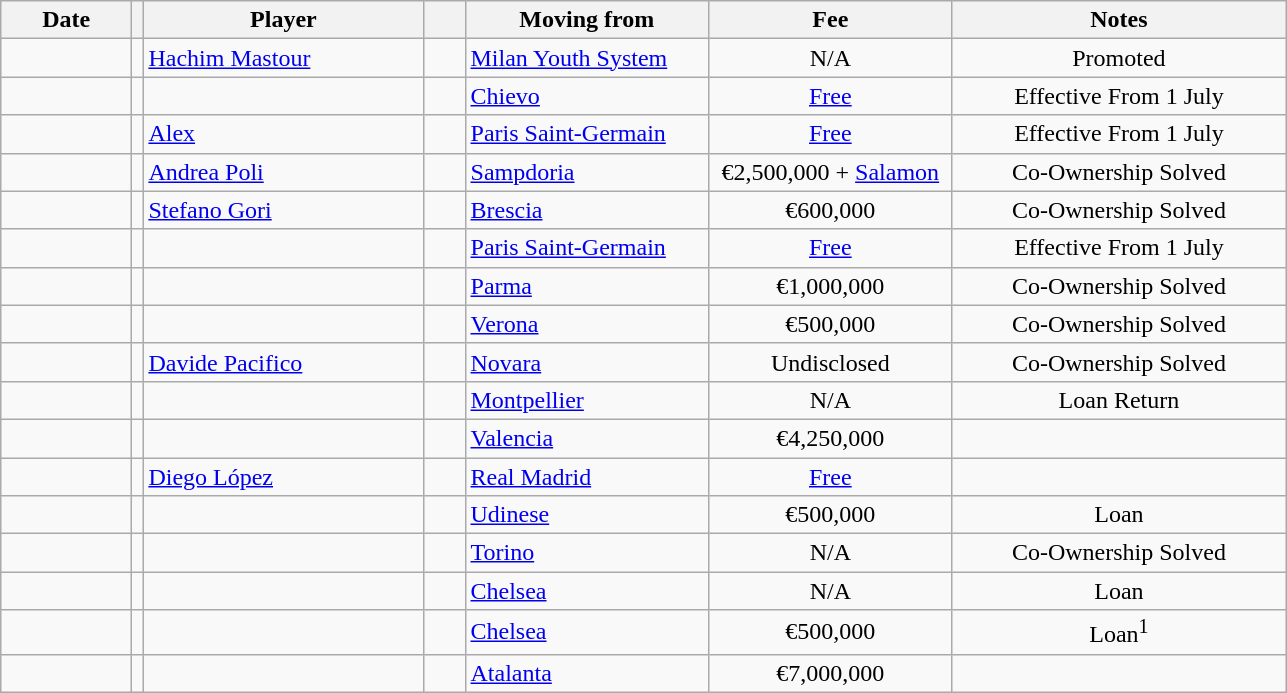<table class="wikitable sortable">
<tr>
<th style="width:80px;">Date</th>
<th style="width:30pERRTREWERREREPUTOx;"></th>
<th style="width:180px;">Player</th>
<th style="width:20px;"></th>
<th style="width:155px;">Moving from</th>
<th style="width:155px;" class="unsortable">Fee</th>
<th style="width:215px;" class="unsortable">Notes</th>
</tr>
<tr>
<td></td>
<td align=center></td>
<td> <a href='#'>Hachim Mastour</a></td>
<td></td>
<td> <a href='#'>Milan Youth System</a></td>
<td align=center>N/A</td>
<td align=center>Promoted</td>
</tr>
<tr>
<td></td>
<td align=center></td>
<td> </td>
<td></td>
<td> <a href='#'>Chievo</a></td>
<td align=center><a href='#'>Free</a></td>
<td align=center>Effective From 1 July</td>
</tr>
<tr>
<td></td>
<td align=center></td>
<td> <a href='#'>Alex</a></td>
<td></td>
<td> <a href='#'>Paris Saint-Germain</a></td>
<td align=center><a href='#'>Free</a></td>
<td align=center>Effective From 1 July</td>
</tr>
<tr>
<td></td>
<td align=center></td>
<td> <a href='#'>Andrea Poli</a></td>
<td></td>
<td> <a href='#'>Sampdoria</a></td>
<td align=center>€2,500,000 + <a href='#'>Salamon</a></td>
<td align=center>Co-Ownership Solved</td>
</tr>
<tr>
<td></td>
<td align=center></td>
<td> <a href='#'>Stefano Gori</a></td>
<td></td>
<td> <a href='#'>Brescia</a></td>
<td align=center>€600,000</td>
<td align=center>Co-Ownership Solved</td>
</tr>
<tr>
<td></td>
<td align=center></td>
<td> </td>
<td></td>
<td> <a href='#'>Paris Saint-Germain</a></td>
<td align=center><a href='#'>Free</a></td>
<td align=center>Effective From 1 July</td>
</tr>
<tr>
<td></td>
<td align=center></td>
<td> </td>
<td></td>
<td> <a href='#'>Parma</a></td>
<td align=center>€1,000,000</td>
<td align=center>Co-Ownership Solved</td>
</tr>
<tr>
<td></td>
<td align=center></td>
<td> </td>
<td></td>
<td> <a href='#'>Verona</a></td>
<td align=center>€500,000</td>
<td align=center>Co-Ownership Solved</td>
</tr>
<tr>
<td></td>
<td align=center></td>
<td> <a href='#'>Davide Pacifico</a></td>
<td></td>
<td> <a href='#'>Novara</a></td>
<td align=center>Undisclosed</td>
<td align=center>Co-Ownership Solved</td>
</tr>
<tr>
<td></td>
<td align=center></td>
<td> </td>
<td></td>
<td> <a href='#'>Montpellier</a></td>
<td align=center>N/A</td>
<td align=center>Loan Return</td>
</tr>
<tr>
<td></td>
<td align=center></td>
<td> </td>
<td></td>
<td> <a href='#'>Valencia</a></td>
<td align=center>€4,250,000</td>
<td align=center></td>
</tr>
<tr>
<td></td>
<td align=center></td>
<td> <a href='#'>Diego López</a></td>
<td></td>
<td> <a href='#'>Real Madrid</a></td>
<td align=center><a href='#'>Free</a></td>
<td align=center></td>
</tr>
<tr>
<td></td>
<td align=center></td>
<td> </td>
<td></td>
<td> <a href='#'>Udinese</a></td>
<td align=center>€500,000</td>
<td align=center>Loan</td>
</tr>
<tr>
<td></td>
<td align=center></td>
<td> </td>
<td></td>
<td> <a href='#'>Torino</a></td>
<td align=center>N/A</td>
<td align=center>Co-Ownership Solved</td>
</tr>
<tr>
<td></td>
<td align=center></td>
<td> </td>
<td></td>
<td> <a href='#'>Chelsea</a></td>
<td align=center>N/A</td>
<td align=center>Loan</td>
</tr>
<tr>
<td></td>
<td align=center></td>
<td> </td>
<td></td>
<td> <a href='#'>Chelsea</a></td>
<td align=center>€500,000</td>
<td align=center>Loan<sup>1</sup></td>
</tr>
<tr>
<td></td>
<td align=center></td>
<td> </td>
<td></td>
<td> <a href='#'>Atalanta</a></td>
<td align=center>€7,000,000</td>
<td align=center></td>
</tr>
</table>
